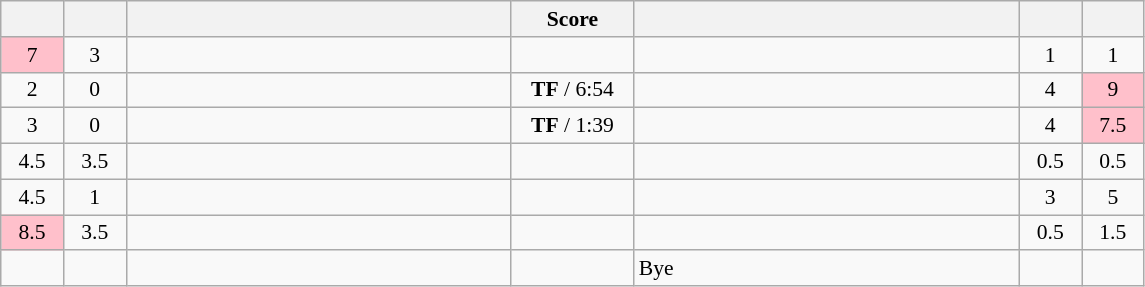<table class="wikitable" style="text-align: center; font-size:90%" |>
<tr>
<th width="35"></th>
<th width="35"></th>
<th width="250"></th>
<th width="75">Score</th>
<th width="250"></th>
<th width="35"></th>
<th width="35"></th>
</tr>
<tr>
<td bgcolor=pink>7</td>
<td>3</td>
<td style="text-align:left;"></td>
<td></td>
<td style="text-align:left;"><strong></strong></td>
<td>1</td>
<td>1</td>
</tr>
<tr>
<td>2</td>
<td>0</td>
<td style="text-align:left;"><strong></strong></td>
<td><strong>TF</strong> / 6:54</td>
<td style="text-align:left;"></td>
<td>4</td>
<td bgcolor=pink>9</td>
</tr>
<tr>
<td>3</td>
<td>0</td>
<td style="text-align:left;"><strong></strong></td>
<td><strong>TF</strong> / 1:39</td>
<td style="text-align:left;"></td>
<td>4</td>
<td bgcolor=pink>7.5</td>
</tr>
<tr>
<td>4.5</td>
<td>3.5</td>
<td style="text-align:left;"></td>
<td></td>
<td style="text-align:left;"><strong></strong></td>
<td>0.5</td>
<td>0.5</td>
</tr>
<tr>
<td>4.5</td>
<td>1</td>
<td style="text-align:left;"><strong></strong></td>
<td></td>
<td style="text-align:left;"></td>
<td>3</td>
<td>5</td>
</tr>
<tr>
<td bgcolor=pink>8.5</td>
<td>3.5</td>
<td style="text-align:left;"></td>
<td></td>
<td style="text-align:left;"><strong></strong></td>
<td>0.5</td>
<td>1.5</td>
</tr>
<tr>
<td></td>
<td></td>
<td style="text-align:left;"></td>
<td></td>
<td style="text-align:left;">Bye</td>
<td></td>
<td></td>
</tr>
</table>
